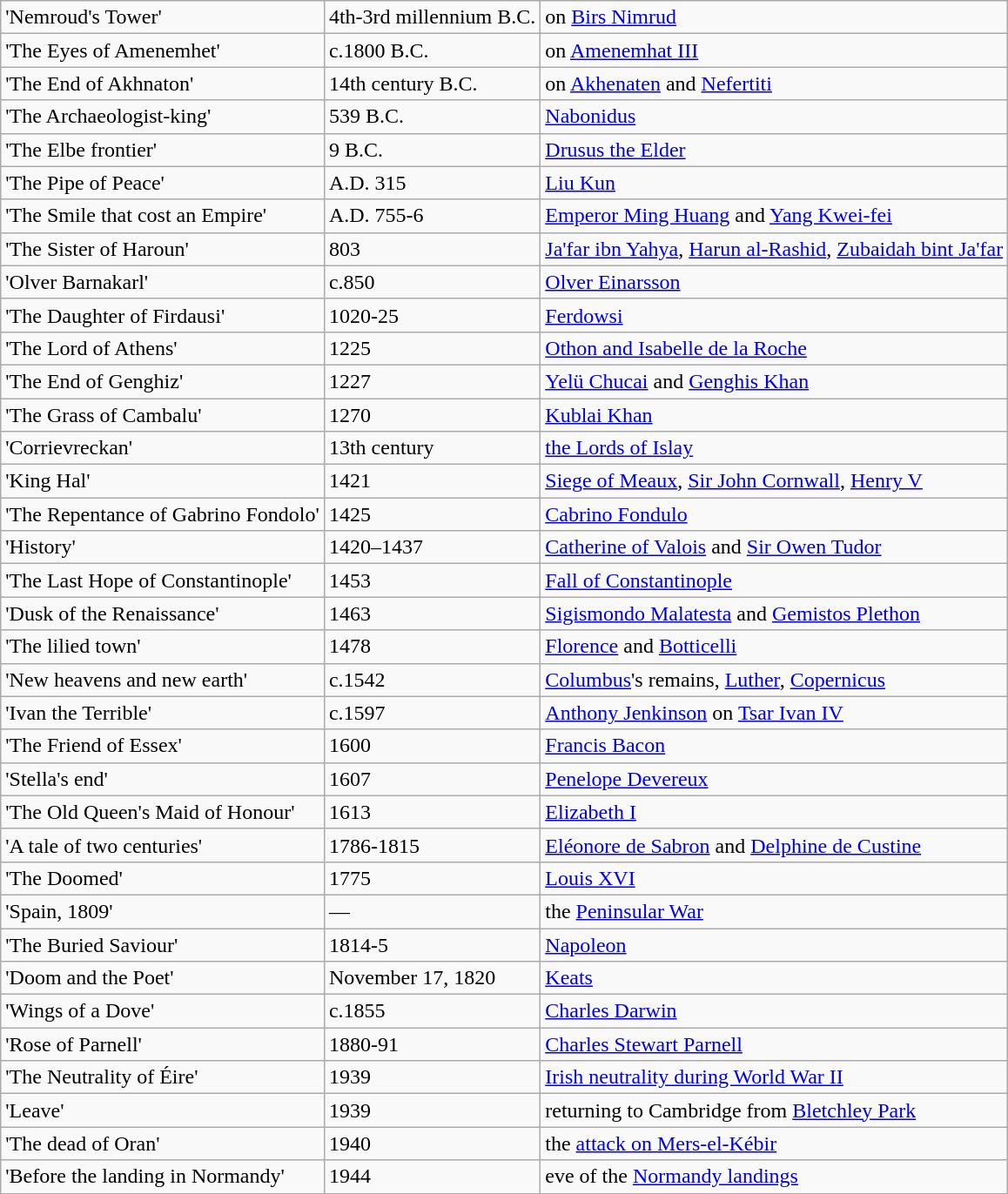<table class="wikitable"  align=centre style="margin:0 0 1em 1em">
<tr>
<td>'Nemroud's Tower'</td>
<td>4th-3rd millennium B.C.</td>
<td>on <a href='#'>Birs Nimrud</a></td>
</tr>
<tr>
<td>'The Eyes of Amenemhet'</td>
<td>c.1800 B.C.</td>
<td>on <a href='#'>Amenemhat III</a></td>
</tr>
<tr>
<td>'The End of Akhnaton'</td>
<td>14th century B.C.</td>
<td>on <a href='#'>Akhenaten</a> and <a href='#'>Nefertiti</a></td>
</tr>
<tr>
<td>'The Archaeologist-king'</td>
<td>539 B.C.</td>
<td><a href='#'>Nabonidus</a></td>
</tr>
<tr>
<td>'The Elbe frontier'</td>
<td>9 B.C.</td>
<td><a href='#'>Drusus the Elder</a></td>
</tr>
<tr>
<td>'The Pipe of Peace'</td>
<td>A.D. 315</td>
<td><a href='#'>Liu Kun</a></td>
</tr>
<tr>
<td>'The Smile that cost an Empire'</td>
<td>A.D. 755-6</td>
<td><a href='#'>Emperor Ming Huang</a> and <a href='#'>Yang Kwei-fei</a></td>
</tr>
<tr>
<td>'The Sister of Haroun'</td>
<td>803</td>
<td><a href='#'>Ja'far ibn Yahya</a>, <a href='#'>Harun al-Rashid</a>, <a href='#'>Zubaidah bint Ja'far</a></td>
</tr>
<tr>
<td>'Olver Barnakarl'</td>
<td>c.850</td>
<td><a href='#'>Olver Einarsson</a></td>
</tr>
<tr>
<td>'The Daughter of Firdausi'</td>
<td>1020-25</td>
<td><a href='#'>Ferdowsi</a></td>
</tr>
<tr>
<td>'The Lord of Athens'</td>
<td>1225</td>
<td><a href='#'>Othon and Isabelle de la Roche</a></td>
</tr>
<tr>
<td>'The End of Genghiz'</td>
<td>1227</td>
<td><a href='#'>Yelü Chucai</a> and <a href='#'>Genghis Khan</a></td>
</tr>
<tr>
<td>'The Grass of Cambalu'</td>
<td>1270</td>
<td><a href='#'>Kublai Khan</a></td>
</tr>
<tr>
<td>'Corrievreckan'</td>
<td>13th century</td>
<td><a href='#'>the Lords of Islay</a></td>
</tr>
<tr>
<td>'King Hal'</td>
<td>1421</td>
<td><a href='#'>Siege of Meaux</a>, <a href='#'>Sir John Cornwall</a>, <a href='#'>Henry V</a></td>
</tr>
<tr>
<td>'The Repentance of Gabrino Fondolo'</td>
<td>1425</td>
<td><a href='#'>Cabrino Fondulo</a></td>
</tr>
<tr>
<td>'History'</td>
<td>1420–1437</td>
<td><a href='#'>Catherine of Valois</a> and <a href='#'>Sir Owen Tudor</a></td>
</tr>
<tr>
<td>'The Last Hope of Constantinople'</td>
<td>1453</td>
<td><a href='#'>Fall of Constantinople</a></td>
</tr>
<tr>
<td>'Dusk of the Renaissance'</td>
<td>1463</td>
<td><a href='#'>Sigismondo Malatesta</a> and <a href='#'>Gemistos Plethon</a></td>
</tr>
<tr>
<td>'The lilied town'</td>
<td>1478</td>
<td><a href='#'>Florence</a> and <a href='#'>Botticelli</a></td>
</tr>
<tr>
<td>'New heavens and new earth'</td>
<td>c.1542</td>
<td><a href='#'>Columbus</a>'s remains, <a href='#'>Luther</a>, <a href='#'>Copernicus</a></td>
</tr>
<tr>
<td>'Ivan the Terrible'</td>
<td>c.1597</td>
<td><a href='#'>Anthony Jenkinson</a> on <a href='#'>Tsar Ivan IV</a></td>
</tr>
<tr>
<td>'The Friend of Essex'</td>
<td>1600</td>
<td><a href='#'>Francis Bacon</a></td>
</tr>
<tr>
<td>'Stella's end'</td>
<td>1607</td>
<td><a href='#'>Penelope Devereux</a></td>
</tr>
<tr>
<td>'The Old Queen's Maid of Honour'</td>
<td>1613</td>
<td><a href='#'>Elizabeth I</a></td>
</tr>
<tr>
<td>'A tale of two centuries'</td>
<td>1786-1815</td>
<td><a href='#'>Eléonore de Sabron</a> and <a href='#'>Delphine de Custine</a></td>
</tr>
<tr>
<td>'The Doomed'</td>
<td>1775</td>
<td><a href='#'>Louis XVI</a></td>
</tr>
<tr>
<td>'Spain, 1809'</td>
<td>—</td>
<td>the <a href='#'>Peninsular War</a></td>
</tr>
<tr>
<td>'The Buried Saviour'</td>
<td>1814-5</td>
<td><a href='#'>Napoleon</a></td>
</tr>
<tr>
<td>'Doom and the Poet'</td>
<td>November 17, 1820</td>
<td><a href='#'>Keats</a></td>
</tr>
<tr>
<td>'Wings of a Dove'</td>
<td>c.1855</td>
<td><a href='#'>Charles Darwin</a></td>
</tr>
<tr>
<td>'Rose of Parnell'</td>
<td>1880-91</td>
<td><a href='#'>Charles Stewart Parnell</a></td>
</tr>
<tr>
<td>'The Neutrality of Éire'</td>
<td>1939</td>
<td><a href='#'>Irish neutrality during World War II</a></td>
</tr>
<tr>
<td>'Leave'</td>
<td>1939</td>
<td>returning to Cambridge from <a href='#'>Bletchley Park</a></td>
</tr>
<tr>
<td>'The dead of Oran'</td>
<td>1940</td>
<td>the <a href='#'>attack on Mers-el-Kébir</a></td>
</tr>
<tr>
<td>'Before the landing in Normandy'</td>
<td>1944</td>
<td>eve of the <a href='#'>Normandy landings</a></td>
</tr>
</table>
